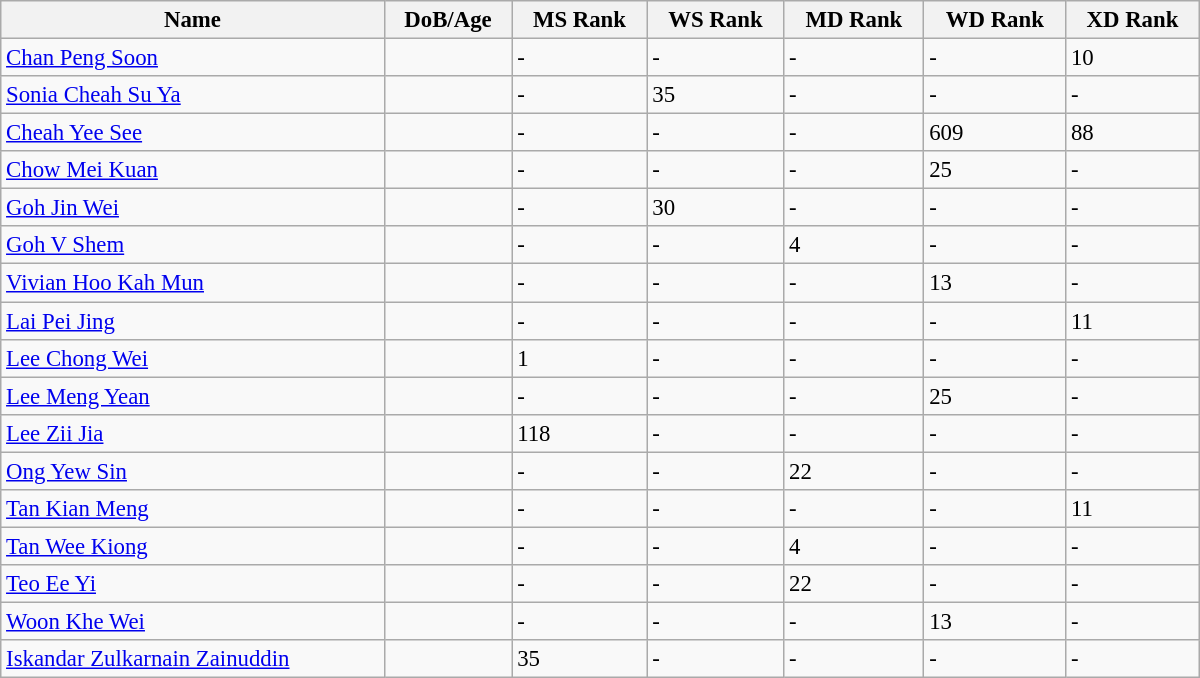<table class="wikitable"  style="width:800px; font-size:95%;">
<tr>
<th align="left">Name</th>
<th align="left">DoB/Age</th>
<th align="left">MS Rank</th>
<th align="left">WS Rank</th>
<th align="left">MD Rank</th>
<th align="left">WD Rank</th>
<th align="left">XD Rank</th>
</tr>
<tr>
<td><a href='#'>Chan Peng Soon</a></td>
<td></td>
<td>-</td>
<td>-</td>
<td>-</td>
<td>-</td>
<td>10</td>
</tr>
<tr>
<td><a href='#'>Sonia Cheah Su Ya</a></td>
<td></td>
<td>-</td>
<td>35</td>
<td>-</td>
<td>-</td>
<td>-</td>
</tr>
<tr>
<td><a href='#'>Cheah Yee See</a></td>
<td></td>
<td>-</td>
<td>-</td>
<td>-</td>
<td>609</td>
<td>88</td>
</tr>
<tr>
<td><a href='#'>Chow Mei Kuan</a></td>
<td></td>
<td>-</td>
<td>-</td>
<td>-</td>
<td>25</td>
<td>-</td>
</tr>
<tr>
<td><a href='#'>Goh Jin Wei</a></td>
<td></td>
<td>-</td>
<td>30</td>
<td>-</td>
<td>-</td>
<td>-</td>
</tr>
<tr>
<td><a href='#'>Goh V Shem</a></td>
<td></td>
<td>-</td>
<td>-</td>
<td>4</td>
<td>-</td>
<td>-</td>
</tr>
<tr>
<td><a href='#'>Vivian Hoo Kah Mun</a></td>
<td></td>
<td>-</td>
<td>-</td>
<td>-</td>
<td>13</td>
<td>-</td>
</tr>
<tr>
<td><a href='#'>Lai Pei Jing</a></td>
<td></td>
<td>-</td>
<td>-</td>
<td>-</td>
<td>-</td>
<td>11</td>
</tr>
<tr>
<td><a href='#'>Lee Chong Wei</a></td>
<td></td>
<td>1</td>
<td>-</td>
<td>-</td>
<td>-</td>
<td>-</td>
</tr>
<tr>
<td><a href='#'>Lee Meng Yean</a></td>
<td></td>
<td>-</td>
<td>-</td>
<td>-</td>
<td>25</td>
<td>-</td>
</tr>
<tr>
<td><a href='#'>Lee Zii Jia</a></td>
<td></td>
<td>118</td>
<td>-</td>
<td>-</td>
<td>-</td>
<td>-</td>
</tr>
<tr>
<td><a href='#'>Ong Yew Sin</a></td>
<td></td>
<td>-</td>
<td>-</td>
<td>22</td>
<td>-</td>
<td>-</td>
</tr>
<tr>
<td><a href='#'>Tan Kian Meng</a></td>
<td></td>
<td>-</td>
<td>-</td>
<td>-</td>
<td>-</td>
<td>11</td>
</tr>
<tr>
<td><a href='#'>Tan Wee Kiong</a></td>
<td></td>
<td>-</td>
<td>-</td>
<td>4</td>
<td>-</td>
<td>-</td>
</tr>
<tr>
<td><a href='#'>Teo Ee Yi</a></td>
<td></td>
<td>-</td>
<td>-</td>
<td>22</td>
<td>-</td>
<td>-</td>
</tr>
<tr>
<td><a href='#'>Woon Khe Wei</a></td>
<td></td>
<td>-</td>
<td>-</td>
<td>-</td>
<td>13</td>
<td>-</td>
</tr>
<tr>
<td><a href='#'>Iskandar Zulkarnain Zainuddin</a></td>
<td></td>
<td>35</td>
<td>-</td>
<td>-</td>
<td>-</td>
<td>-</td>
</tr>
</table>
